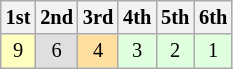<table class="wikitable" style="font-size: 85%; text-align: center;">
<tr>
<th>1st</th>
<th>2nd</th>
<th>3rd</th>
<th>4th</th>
<th>5th</th>
<th>6th</th>
</tr>
<tr>
<td style="background:#FFFFBF;">9</td>
<td style="background:#DFDFDF;">6</td>
<td style="background:#FFDF9F;">4</td>
<td style="background:#DFFFDF;">3</td>
<td style="background:#DFFFDF;">2</td>
<td style="background:#DFFFDF;">1</td>
</tr>
</table>
